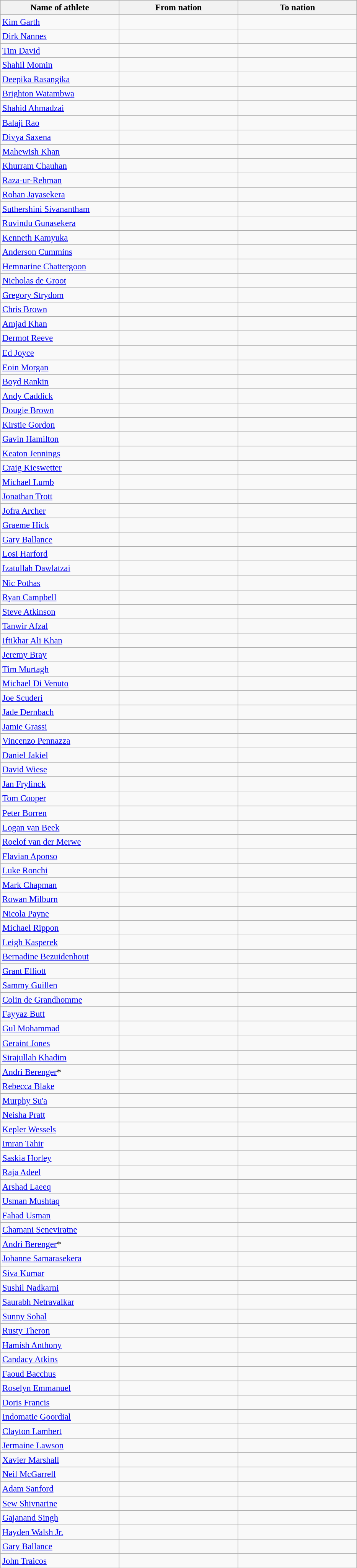<table class="wikitable sortable" style="border-collapse: collapse; font-size: 95%;">
<tr>
<th width=200>Name of athlete</th>
<th width=200>From nation</th>
<th width=200>To nation</th>
</tr>
<tr>
<td><a href='#'>Kim Garth</a></td>
<td></td>
<td></td>
</tr>
<tr>
<td><a href='#'>Dirk Nannes</a></td>
<td></td>
<td></td>
</tr>
<tr>
<td><a href='#'>Tim David</a></td>
<td></td>
<td></td>
</tr>
<tr>
<td><a href='#'>Shahil Momin</a></td>
<td></td>
<td></td>
</tr>
<tr>
<td><a href='#'>Deepika Rasangika</a></td>
<td></td>
<td></td>
</tr>
<tr>
<td><a href='#'>Brighton Watambwa</a></td>
<td></td>
<td></td>
</tr>
<tr>
<td><a href='#'>Shahid Ahmadzai</a></td>
<td></td>
<td></td>
</tr>
<tr>
<td><a href='#'>Balaji Rao</a></td>
<td></td>
<td></td>
</tr>
<tr>
<td><a href='#'>Divya Saxena</a></td>
<td></td>
<td></td>
</tr>
<tr>
<td><a href='#'>Mahewish Khan</a></td>
<td></td>
<td></td>
</tr>
<tr>
<td><a href='#'>Khurram Chauhan</a></td>
<td></td>
<td></td>
</tr>
<tr>
<td><a href='#'>Raza-ur-Rehman</a></td>
<td></td>
<td></td>
</tr>
<tr>
<td><a href='#'>Rohan Jayasekera</a></td>
<td></td>
<td></td>
</tr>
<tr>
<td><a href='#'>Suthershini Sivanantham</a></td>
<td></td>
<td></td>
</tr>
<tr>
<td><a href='#'>Ruvindu Gunasekera</a></td>
<td></td>
<td></td>
</tr>
<tr>
<td><a href='#'>Kenneth Kamyuka</a></td>
<td></td>
<td></td>
</tr>
<tr>
<td><a href='#'>Anderson Cummins</a></td>
<td></td>
<td></td>
</tr>
<tr>
<td><a href='#'>Hemnarine Chattergoon</a></td>
<td></td>
<td></td>
</tr>
<tr>
<td><a href='#'>Nicholas de Groot</a></td>
<td></td>
<td></td>
</tr>
<tr>
<td><a href='#'>Gregory Strydom</a></td>
<td></td>
<td></td>
</tr>
<tr>
<td><a href='#'>Chris Brown</a></td>
<td></td>
<td></td>
</tr>
<tr>
<td><a href='#'>Amjad Khan</a></td>
<td></td>
<td></td>
</tr>
<tr>
<td><a href='#'>Dermot Reeve</a></td>
<td></td>
<td></td>
</tr>
<tr>
<td><a href='#'>Ed Joyce</a></td>
<td></td>
<td></td>
</tr>
<tr>
<td><a href='#'>Eoin Morgan</a></td>
<td></td>
<td></td>
</tr>
<tr>
<td><a href='#'>Boyd Rankin</a></td>
<td></td>
<td></td>
</tr>
<tr>
<td><a href='#'>Andy Caddick</a></td>
<td></td>
<td></td>
</tr>
<tr>
<td><a href='#'>Dougie Brown</a></td>
<td></td>
<td></td>
</tr>
<tr>
<td><a href='#'>Kirstie Gordon</a></td>
<td></td>
<td></td>
</tr>
<tr>
<td><a href='#'>Gavin Hamilton</a></td>
<td></td>
<td></td>
</tr>
<tr>
<td><a href='#'>Keaton Jennings</a></td>
<td></td>
<td></td>
</tr>
<tr>
<td><a href='#'>Craig Kieswetter</a></td>
<td></td>
<td></td>
</tr>
<tr>
<td><a href='#'>Michael Lumb</a></td>
<td></td>
<td></td>
</tr>
<tr>
<td><a href='#'>Jonathan Trott</a></td>
<td></td>
<td></td>
</tr>
<tr>
<td><a href='#'>Jofra Archer</a></td>
<td></td>
<td></td>
</tr>
<tr>
<td><a href='#'>Graeme Hick</a></td>
<td></td>
<td></td>
</tr>
<tr>
<td><a href='#'>Gary Ballance</a></td>
<td></td>
<td></td>
</tr>
<tr>
<td><a href='#'>Losi Harford</a></td>
<td></td>
<td></td>
</tr>
<tr>
<td><a href='#'>Izatullah Dawlatzai</a></td>
<td></td>
<td></td>
</tr>
<tr>
<td><a href='#'>Nic Pothas</a></td>
<td></td>
<td></td>
</tr>
<tr>
<td><a href='#'>Ryan Campbell</a></td>
<td></td>
<td></td>
</tr>
<tr>
<td><a href='#'>Steve Atkinson</a></td>
<td></td>
<td></td>
</tr>
<tr>
<td><a href='#'>Tanwir Afzal</a></td>
<td></td>
<td></td>
</tr>
<tr>
<td><a href='#'>Iftikhar Ali Khan</a></td>
<td></td>
<td></td>
</tr>
<tr>
<td><a href='#'>Jeremy Bray</a></td>
<td></td>
<td></td>
</tr>
<tr>
<td><a href='#'>Tim Murtagh</a></td>
<td></td>
<td></td>
</tr>
<tr>
<td><a href='#'>Michael Di Venuto</a></td>
<td></td>
<td></td>
</tr>
<tr>
<td><a href='#'>Joe Scuderi</a></td>
<td></td>
<td></td>
</tr>
<tr>
<td><a href='#'>Jade Dernbach</a></td>
<td></td>
<td></td>
</tr>
<tr>
<td><a href='#'>Jamie Grassi</a></td>
<td></td>
<td></td>
</tr>
<tr>
<td><a href='#'>Vincenzo Pennazza</a></td>
<td></td>
<td></td>
</tr>
<tr>
<td><a href='#'>Daniel Jakiel</a></td>
<td></td>
<td></td>
</tr>
<tr>
<td><a href='#'>David Wiese</a></td>
<td></td>
<td></td>
</tr>
<tr>
<td><a href='#'>Jan Frylinck</a></td>
<td></td>
<td></td>
</tr>
<tr>
<td><a href='#'>Tom Cooper</a></td>
<td></td>
<td></td>
</tr>
<tr>
<td><a href='#'>Peter Borren</a></td>
<td></td>
<td></td>
</tr>
<tr>
<td><a href='#'>Logan van Beek</a></td>
<td></td>
<td></td>
</tr>
<tr>
<td><a href='#'>Roelof van der Merwe</a></td>
<td></td>
<td></td>
</tr>
<tr>
<td><a href='#'>Flavian Aponso</a></td>
<td></td>
<td></td>
</tr>
<tr>
<td><a href='#'>Luke Ronchi</a></td>
<td></td>
<td></td>
</tr>
<tr>
<td><a href='#'>Mark Chapman</a></td>
<td></td>
<td></td>
</tr>
<tr>
<td><a href='#'>Rowan Milburn</a></td>
<td></td>
<td></td>
</tr>
<tr>
<td><a href='#'>Nicola Payne</a></td>
<td></td>
<td></td>
</tr>
<tr>
<td><a href='#'>Michael Rippon</a></td>
<td></td>
<td></td>
</tr>
<tr>
<td><a href='#'>Leigh Kasperek</a></td>
<td></td>
<td></td>
</tr>
<tr>
<td><a href='#'>Bernadine Bezuidenhout</a></td>
<td></td>
<td></td>
</tr>
<tr>
<td><a href='#'>Grant Elliott</a></td>
<td></td>
<td></td>
</tr>
<tr>
<td><a href='#'>Sammy Guillen</a></td>
<td></td>
<td></td>
</tr>
<tr>
<td><a href='#'>Colin de Grandhomme</a></td>
<td></td>
<td></td>
</tr>
<tr>
<td><a href='#'>Fayyaz Butt</a></td>
<td></td>
<td></td>
</tr>
<tr>
<td><a href='#'>Gul Mohammad</a></td>
<td></td>
<td></td>
</tr>
<tr>
<td><a href='#'>Geraint Jones</a></td>
<td></td>
<td></td>
</tr>
<tr>
<td><a href='#'>Sirajullah Khadim</a></td>
<td></td>
<td></td>
</tr>
<tr>
<td><a href='#'>Andri Berenger</a>*</td>
<td></td>
<td></td>
</tr>
<tr>
<td><a href='#'>Rebecca Blake</a></td>
<td></td>
<td></td>
</tr>
<tr>
<td><a href='#'>Murphy Su'a</a></td>
<td></td>
<td></td>
</tr>
<tr>
<td><a href='#'>Neisha Pratt</a></td>
<td></td>
<td></td>
</tr>
<tr>
<td><a href='#'>Kepler Wessels</a></td>
<td></td>
<td></td>
</tr>
<tr>
<td><a href='#'>Imran Tahir</a></td>
<td></td>
<td></td>
</tr>
<tr>
<td><a href='#'>Saskia Horley</a></td>
<td></td>
<td></td>
</tr>
<tr>
<td><a href='#'>Raja Adeel</a></td>
<td></td>
<td></td>
</tr>
<tr>
<td><a href='#'>Arshad Laeeq</a></td>
<td></td>
<td></td>
</tr>
<tr>
<td><a href='#'>Usman Mushtaq</a></td>
<td></td>
<td></td>
</tr>
<tr>
<td><a href='#'>Fahad Usman</a></td>
<td></td>
<td></td>
</tr>
<tr>
<td><a href='#'>Chamani Seneviratne</a></td>
<td></td>
<td></td>
</tr>
<tr>
<td><a href='#'>Andri Berenger</a>*</td>
<td></td>
<td></td>
</tr>
<tr>
<td><a href='#'>Johanne Samarasekera</a></td>
<td></td>
<td></td>
</tr>
<tr>
<td><a href='#'>Siva Kumar</a></td>
<td></td>
<td></td>
</tr>
<tr>
<td><a href='#'>Sushil Nadkarni</a></td>
<td></td>
<td></td>
</tr>
<tr>
<td><a href='#'>Saurabh Netravalkar</a></td>
<td></td>
<td></td>
</tr>
<tr>
<td><a href='#'>Sunny Sohal</a></td>
<td></td>
<td></td>
</tr>
<tr>
<td><a href='#'>Rusty Theron</a></td>
<td></td>
<td></td>
</tr>
<tr>
<td><a href='#'>Hamish Anthony</a></td>
<td></td>
<td></td>
</tr>
<tr>
<td><a href='#'>Candacy Atkins</a></td>
<td></td>
<td></td>
</tr>
<tr>
<td><a href='#'>Faoud Bacchus</a></td>
<td></td>
<td></td>
</tr>
<tr>
<td><a href='#'>Roselyn Emmanuel</a></td>
<td></td>
<td></td>
</tr>
<tr>
<td><a href='#'>Doris Francis</a></td>
<td></td>
<td></td>
</tr>
<tr>
<td><a href='#'>Indomatie Goordial</a></td>
<td></td>
<td></td>
</tr>
<tr>
<td><a href='#'>Clayton Lambert</a></td>
<td></td>
<td></td>
</tr>
<tr>
<td><a href='#'>Jermaine Lawson</a></td>
<td></td>
<td></td>
</tr>
<tr>
<td><a href='#'>Xavier Marshall</a></td>
<td></td>
<td></td>
</tr>
<tr>
<td><a href='#'>Neil McGarrell</a></td>
<td></td>
<td></td>
</tr>
<tr>
<td><a href='#'>Adam Sanford</a></td>
<td></td>
<td></td>
</tr>
<tr>
<td><a href='#'>Sew Shivnarine</a></td>
<td></td>
<td></td>
</tr>
<tr>
<td><a href='#'>Gajanand Singh</a></td>
<td></td>
<td></td>
</tr>
<tr>
<td><a href='#'>Hayden Walsh Jr.</a></td>
<td></td>
<td></td>
</tr>
<tr>
<td><a href='#'>Gary Ballance</a></td>
<td></td>
<td></td>
</tr>
<tr>
<td><a href='#'>John Traicos</a></td>
<td></td>
<td></td>
</tr>
</table>
